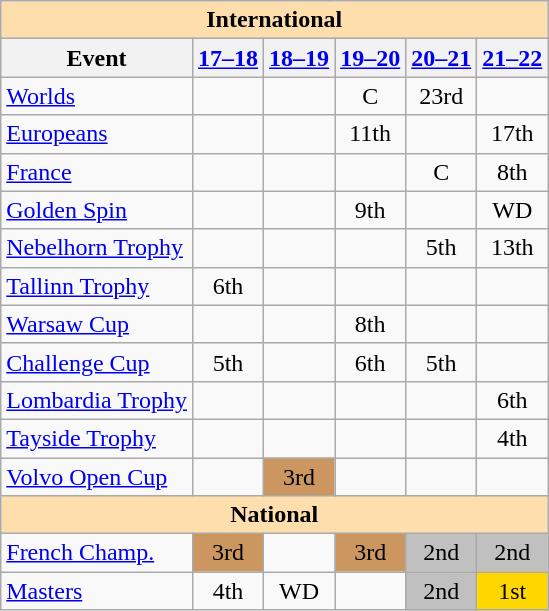<table class="wikitable" style="text-align:center">
<tr>
<th style="background-color: #ffdead; " colspan=6 align=center>International</th>
</tr>
<tr>
<th>Event</th>
<th><a href='#'>17–18</a></th>
<th><a href='#'>18–19</a></th>
<th><a href='#'>19–20</a></th>
<th><a href='#'>20–21</a></th>
<th><a href='#'>21–22</a></th>
</tr>
<tr>
<td align=left><a href='#'>Worlds</a></td>
<td></td>
<td></td>
<td>C</td>
<td>23rd</td>
<td></td>
</tr>
<tr>
<td align=left><a href='#'>Europeans</a></td>
<td></td>
<td></td>
<td>11th</td>
<td></td>
<td>17th</td>
</tr>
<tr>
<td align=left> <a href='#'>France</a></td>
<td></td>
<td></td>
<td></td>
<td>C</td>
<td>8th</td>
</tr>
<tr>
<td align=left> <a href='#'>Golden Spin</a></td>
<td></td>
<td></td>
<td>9th</td>
<td></td>
<td>WD</td>
</tr>
<tr>
<td align=left> <a href='#'>Nebelhorn Trophy</a></td>
<td></td>
<td></td>
<td></td>
<td>5th</td>
<td>13th</td>
</tr>
<tr>
<td align=left> <a href='#'>Tallinn Trophy</a></td>
<td>6th</td>
<td></td>
<td></td>
<td></td>
<td></td>
</tr>
<tr>
<td align=left> <a href='#'>Warsaw Cup</a></td>
<td></td>
<td></td>
<td>8th</td>
<td></td>
<td></td>
</tr>
<tr>
<td align=left><a href='#'>Challenge Cup</a></td>
<td>5th</td>
<td></td>
<td>6th</td>
<td>5th</td>
<td></td>
</tr>
<tr>
<td align=left><a href='#'>Lombardia Trophy</a></td>
<td></td>
<td></td>
<td></td>
<td></td>
<td>6th</td>
</tr>
<tr>
<td align=left><a href='#'>Tayside Trophy</a></td>
<td></td>
<td></td>
<td></td>
<td></td>
<td>4th</td>
</tr>
<tr>
<td align=left><a href='#'>Volvo Open Cup</a></td>
<td></td>
<td bgcolor=cc966>3rd</td>
<td></td>
<td></td>
<td></td>
</tr>
<tr>
<th style="background-color: #ffdead; " colspan=6 align=center>National</th>
</tr>
<tr>
<td align=left><a href='#'>French Champ.</a></td>
<td bgcolor=cc966>3rd</td>
<td></td>
<td bgcolor=cc966>3rd</td>
<td bgcolor=silver>2nd</td>
<td bgcolor=silver>2nd</td>
</tr>
<tr>
<td align=left><a href='#'>Masters</a></td>
<td>4th</td>
<td>WD</td>
<td></td>
<td bgcolor=silver>2nd</td>
<td bgcolor=gold>1st</td>
</tr>
</table>
